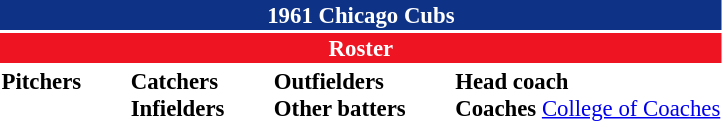<table class="toccolours" style="font-size: 95%;">
<tr>
<th colspan="10" style="background-color: #0e3386; color: white; text-align: center;">1961 Chicago Cubs</th>
</tr>
<tr>
<td colspan="10" style="background-color: #EE1422; color: white; text-align: center;"><strong>Roster</strong></td>
</tr>
<tr>
<td valign="top"><strong>Pitchers</strong><br>










</td>
<td width="25px"></td>
<td valign="top"><strong>Catchers</strong><br>



<strong>Infielders</strong>








</td>
<td width="25px"></td>
<td valign="top"><strong>Outfielders</strong><br>










<strong>Other batters</strong>
</td>
<td width="25px"></td>
<td valign="top"><strong>Head coach</strong><br>



<strong>Coaches</strong>
<a href='#'>College of Coaches</a></td>
</tr>
<tr>
</tr>
</table>
